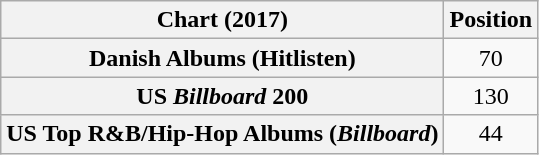<table class="wikitable sortable plainrowheaders" style="text-align:center">
<tr>
<th scope="col">Chart (2017)</th>
<th scope="col">Position</th>
</tr>
<tr>
<th scope="row">Danish Albums (Hitlisten)</th>
<td>70</td>
</tr>
<tr>
<th scope="row">US <em>Billboard</em> 200</th>
<td>130</td>
</tr>
<tr>
<th scope="row">US Top R&B/Hip-Hop Albums (<em>Billboard</em>)</th>
<td>44</td>
</tr>
</table>
